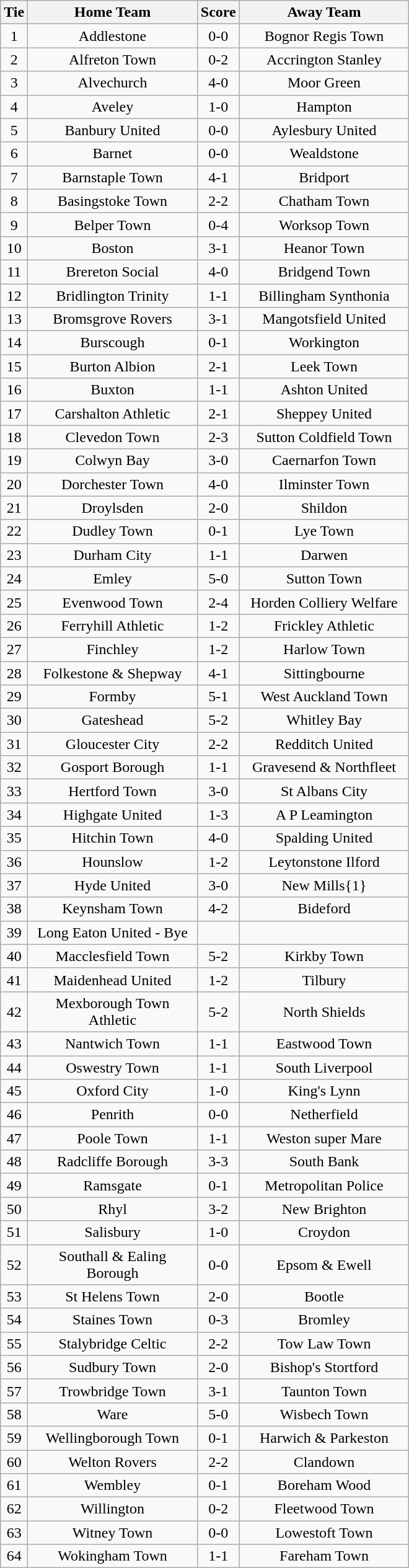<table class="wikitable" style="text-align:center;">
<tr>
<th width=20>Tie</th>
<th width=175>Home Team</th>
<th width=20>Score</th>
<th width=175>Away Team</th>
</tr>
<tr>
<td>1</td>
<td>Addlestone</td>
<td>0-0</td>
<td>Bognor Regis Town</td>
</tr>
<tr>
<td>2</td>
<td>Alfreton Town</td>
<td>0-2</td>
<td>Accrington Stanley</td>
</tr>
<tr>
<td>3</td>
<td>Alvechurch</td>
<td>4-0</td>
<td>Moor Green</td>
</tr>
<tr>
<td>4</td>
<td>Aveley</td>
<td>1-0</td>
<td>Hampton</td>
</tr>
<tr>
<td>5</td>
<td>Banbury United</td>
<td>0-0</td>
<td>Aylesbury United</td>
</tr>
<tr>
<td>6</td>
<td>Barnet</td>
<td>0-0</td>
<td>Wealdstone</td>
</tr>
<tr>
<td>7</td>
<td>Barnstaple Town</td>
<td>4-1</td>
<td>Bridport</td>
</tr>
<tr>
<td>8</td>
<td>Basingstoke Town</td>
<td>2-2</td>
<td>Chatham Town</td>
</tr>
<tr>
<td>9</td>
<td>Belper Town</td>
<td>0-4</td>
<td>Worksop Town</td>
</tr>
<tr>
<td>10</td>
<td>Boston</td>
<td>3-1</td>
<td>Heanor Town</td>
</tr>
<tr>
<td>11</td>
<td>Brereton Social</td>
<td>4-0</td>
<td>Bridgend Town</td>
</tr>
<tr>
<td>12</td>
<td>Bridlington Trinity</td>
<td>1-1</td>
<td>Billingham Synthonia</td>
</tr>
<tr>
<td>13</td>
<td>Bromsgrove Rovers</td>
<td>3-1</td>
<td>Mangotsfield United</td>
</tr>
<tr>
<td>14</td>
<td>Burscough</td>
<td>0-1</td>
<td>Workington</td>
</tr>
<tr>
<td>15</td>
<td>Burton Albion</td>
<td>2-1</td>
<td>Leek Town</td>
</tr>
<tr>
<td>16</td>
<td>Buxton</td>
<td>1-1</td>
<td>Ashton United</td>
</tr>
<tr>
<td>17</td>
<td>Carshalton Athletic</td>
<td>2-1</td>
<td>Sheppey United</td>
</tr>
<tr>
<td>18</td>
<td>Clevedon Town</td>
<td>2-3</td>
<td>Sutton Coldfield Town</td>
</tr>
<tr>
<td>19</td>
<td>Colwyn Bay</td>
<td>3-0</td>
<td>Caernarfon Town</td>
</tr>
<tr>
<td>20</td>
<td>Dorchester Town</td>
<td>4-0</td>
<td>Ilminster Town</td>
</tr>
<tr>
<td>21</td>
<td>Droylsden</td>
<td>2-0</td>
<td>Shildon</td>
</tr>
<tr>
<td>22</td>
<td>Dudley Town</td>
<td>0-1</td>
<td>Lye Town</td>
</tr>
<tr>
<td>23</td>
<td>Durham City</td>
<td>1-1</td>
<td>Darwen</td>
</tr>
<tr>
<td>24</td>
<td>Emley</td>
<td>5-0</td>
<td>Sutton Town</td>
</tr>
<tr>
<td>25</td>
<td>Evenwood Town</td>
<td>2-4</td>
<td>Horden Colliery Welfare</td>
</tr>
<tr>
<td>26</td>
<td>Ferryhill Athletic</td>
<td>1-2</td>
<td>Frickley Athletic</td>
</tr>
<tr>
<td>27</td>
<td>Finchley</td>
<td>1-2</td>
<td>Harlow Town</td>
</tr>
<tr>
<td>28</td>
<td>Folkestone & Shepway</td>
<td>4-1</td>
<td>Sittingbourne</td>
</tr>
<tr>
<td>29</td>
<td>Formby</td>
<td>5-1</td>
<td>West Auckland Town</td>
</tr>
<tr>
<td>30</td>
<td>Gateshead</td>
<td>5-2</td>
<td>Whitley Bay</td>
</tr>
<tr>
<td>31</td>
<td>Gloucester City</td>
<td>2-2</td>
<td>Redditch United</td>
</tr>
<tr>
<td>32</td>
<td>Gosport Borough</td>
<td>1-1</td>
<td>Gravesend & Northfleet</td>
</tr>
<tr>
<td>33</td>
<td>Hertford Town</td>
<td>3-0</td>
<td>St Albans City</td>
</tr>
<tr>
<td>34</td>
<td>Highgate United</td>
<td>1-3</td>
<td>A P Leamington</td>
</tr>
<tr>
<td>35</td>
<td>Hitchin Town</td>
<td>4-0</td>
<td>Spalding United</td>
</tr>
<tr>
<td>36</td>
<td>Hounslow</td>
<td>1-2</td>
<td>Leytonstone Ilford</td>
</tr>
<tr>
<td>37</td>
<td>Hyde United</td>
<td>3-0</td>
<td>New Mills{1}</td>
</tr>
<tr>
<td>38</td>
<td>Keynsham Town</td>
<td>4-2</td>
<td>Bideford</td>
</tr>
<tr>
<td>39</td>
<td>Long Eaton United - Bye</td>
<td></td>
<td></td>
</tr>
<tr>
<td>40</td>
<td>Macclesfield Town</td>
<td>5-2</td>
<td>Kirkby Town</td>
</tr>
<tr>
<td>41</td>
<td>Maidenhead United</td>
<td>1-2</td>
<td>Tilbury</td>
</tr>
<tr>
<td>42</td>
<td>Mexborough Town Athletic</td>
<td>5-2</td>
<td>North Shields</td>
</tr>
<tr>
<td>43</td>
<td>Nantwich Town</td>
<td>1-1</td>
<td>Eastwood Town</td>
</tr>
<tr>
<td>44</td>
<td>Oswestry Town</td>
<td>1-1</td>
<td>South Liverpool</td>
</tr>
<tr>
<td>45</td>
<td>Oxford City</td>
<td>1-0</td>
<td>King's Lynn</td>
</tr>
<tr>
<td>46</td>
<td>Penrith</td>
<td>0-0</td>
<td>Netherfield</td>
</tr>
<tr>
<td>47</td>
<td>Poole Town</td>
<td>1-1</td>
<td>Weston super Mare</td>
</tr>
<tr>
<td>48</td>
<td>Radcliffe Borough</td>
<td>3-3</td>
<td>South Bank</td>
</tr>
<tr>
<td>49</td>
<td>Ramsgate</td>
<td>0-1</td>
<td>Metropolitan Police</td>
</tr>
<tr>
<td>50</td>
<td>Rhyl</td>
<td>3-2</td>
<td>New Brighton</td>
</tr>
<tr>
<td>51</td>
<td>Salisbury</td>
<td>1-0</td>
<td>Croydon</td>
</tr>
<tr>
<td>52</td>
<td>Southall & Ealing Borough</td>
<td>0-0</td>
<td>Epsom & Ewell</td>
</tr>
<tr>
<td>53</td>
<td>St Helens Town</td>
<td>2-0</td>
<td>Bootle</td>
</tr>
<tr>
<td>54</td>
<td>Staines Town</td>
<td>0-3</td>
<td>Bromley</td>
</tr>
<tr>
<td>55</td>
<td>Stalybridge Celtic</td>
<td>2-2</td>
<td>Tow Law Town</td>
</tr>
<tr>
<td>56</td>
<td>Sudbury Town</td>
<td>2-0</td>
<td>Bishop's Stortford</td>
</tr>
<tr>
<td>57</td>
<td>Trowbridge Town</td>
<td>3-1</td>
<td>Taunton Town</td>
</tr>
<tr>
<td>58</td>
<td>Ware</td>
<td>5-0</td>
<td>Wisbech Town</td>
</tr>
<tr>
<td>59</td>
<td>Wellingborough Town</td>
<td>0-1</td>
<td>Harwich & Parkeston</td>
</tr>
<tr>
<td>60</td>
<td>Welton Rovers</td>
<td>2-2</td>
<td>Clandown</td>
</tr>
<tr>
<td>61</td>
<td>Wembley</td>
<td>0-1</td>
<td>Boreham Wood</td>
</tr>
<tr>
<td>62</td>
<td>Willington</td>
<td>0-2</td>
<td>Fleetwood Town</td>
</tr>
<tr>
<td>63</td>
<td>Witney Town</td>
<td>0-0</td>
<td>Lowestoft Town</td>
</tr>
<tr>
<td>64</td>
<td>Wokingham Town</td>
<td>1-1</td>
<td>Fareham Town</td>
</tr>
</table>
